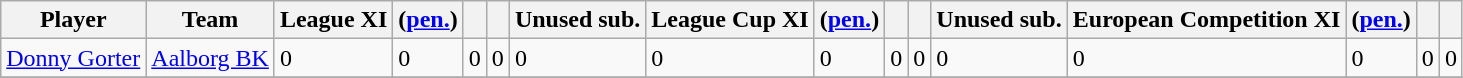<table class="wikitable sortable" border="1">
<tr>
<th>Player</th>
<th>Team</th>
<th>League XI</th>
<th>(<a href='#'>pen.</a>)</th>
<th></th>
<th></th>
<th>Unused sub.</th>
<th>League Cup XI</th>
<th>(<a href='#'>pen.</a>)</th>
<th></th>
<th></th>
<th>Unused sub.</th>
<th>European Competition XI</th>
<th>(<a href='#'>pen.</a>)</th>
<th></th>
<th></th>
</tr>
<tr>
<td> <a href='#'>Donny Gorter</a></td>
<td> <a href='#'>Aalborg BK</a></td>
<td>0</td>
<td>0</td>
<td>0</td>
<td>0</td>
<td>0</td>
<td>0</td>
<td>0</td>
<td>0</td>
<td>0</td>
<td>0</td>
<td>0</td>
<td>0</td>
<td>0</td>
<td>0</td>
</tr>
<tr>
</tr>
</table>
